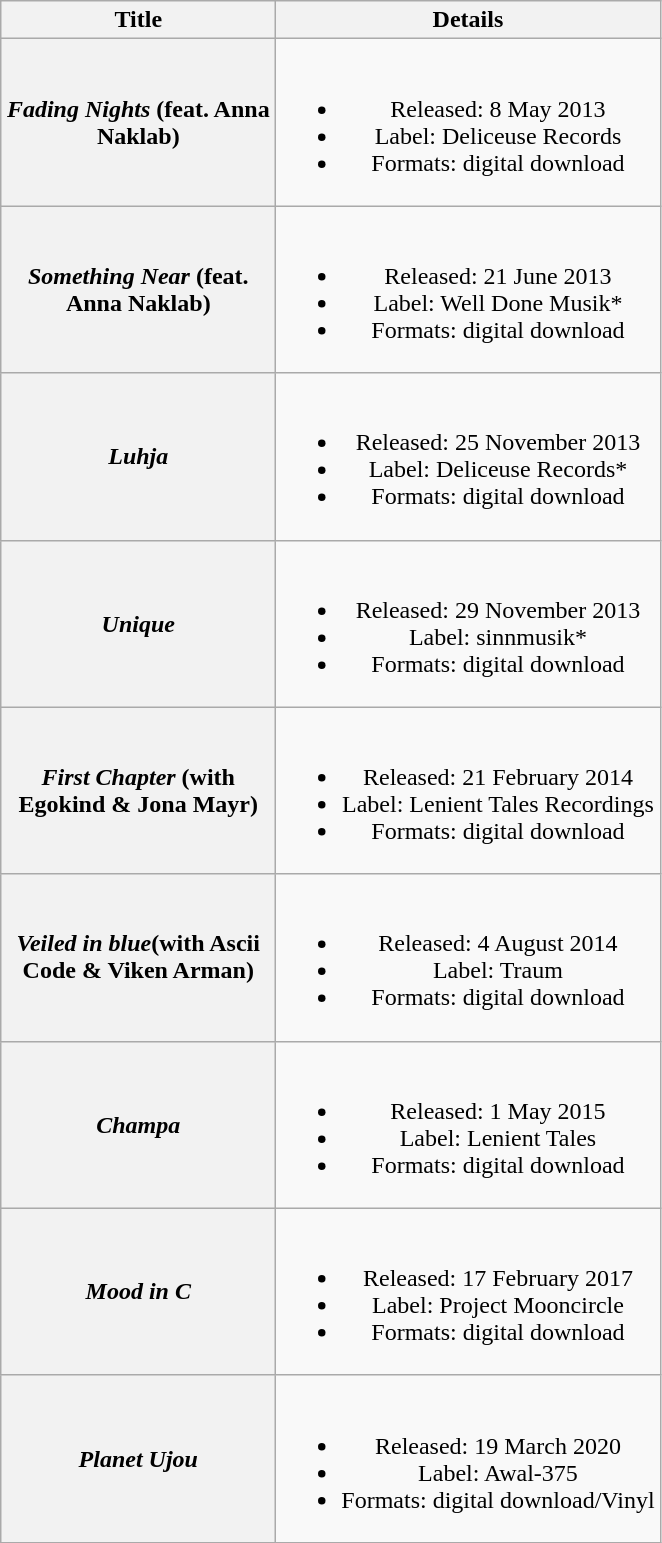<table class="wikitable plainrowheaders" style="text-align:center;">
<tr>
<th scope="col" style="width:11em;">Title</th>
<th scope="col">Details</th>
</tr>
<tr>
<th scope="row"><em>Fading Nights</em> (feat. Anna Naklab)</th>
<td><br><ul><li>Released: 8 May 2013</li><li>Label: Deliceuse Records</li><li>Formats: digital download</li></ul></td>
</tr>
<tr>
<th scope="row"><em>Something Near</em> (feat. Anna Naklab)</th>
<td><br><ul><li>Released: 21 June 2013</li><li>Label: Well Done Musik*</li><li>Formats: digital download</li></ul></td>
</tr>
<tr>
<th scope="row"><em>Luhja</em></th>
<td><br><ul><li>Released: 25 November 2013</li><li>Label: Deliceuse Records*</li><li>Formats: digital download</li></ul></td>
</tr>
<tr>
<th scope="row"><em>Unique</em></th>
<td><br><ul><li>Released: 29 November 2013</li><li>Label: sinnmusik*</li><li>Formats: digital download</li></ul></td>
</tr>
<tr>
<th scope="row"><em>First Chapter</em> (with Egokind & Jona Mayr) </th>
<td><br><ul><li>Released: 21 February 2014</li><li>Label: Lenient Tales Recordings</li><li>Formats: digital download</li></ul></td>
</tr>
<tr>
<th scope="row"><em>Veiled in blue</em>(with Ascii Code & Viken Arman) </th>
<td><br><ul><li>Released: 4 August 2014</li><li>Label: Traum</li><li>Formats: digital download</li></ul></td>
</tr>
<tr>
<th scope="row"><em>Champa</em></th>
<td><br><ul><li>Released: 1 May 2015</li><li>Label: Lenient Tales</li><li>Formats: digital download</li></ul></td>
</tr>
<tr>
<th scope="row"><em>Mood in C</em></th>
<td><br><ul><li>Released: 17 February 2017</li><li>Label: Project Mooncircle</li><li>Formats: digital download</li></ul></td>
</tr>
<tr>
<th scope="row"><em>Planet Ujou</em></th>
<td><br><ul><li>Released: 19 March 2020</li><li>Label: Awal-375</li><li>Formats: digital download/Vinyl</li></ul></td>
</tr>
</table>
